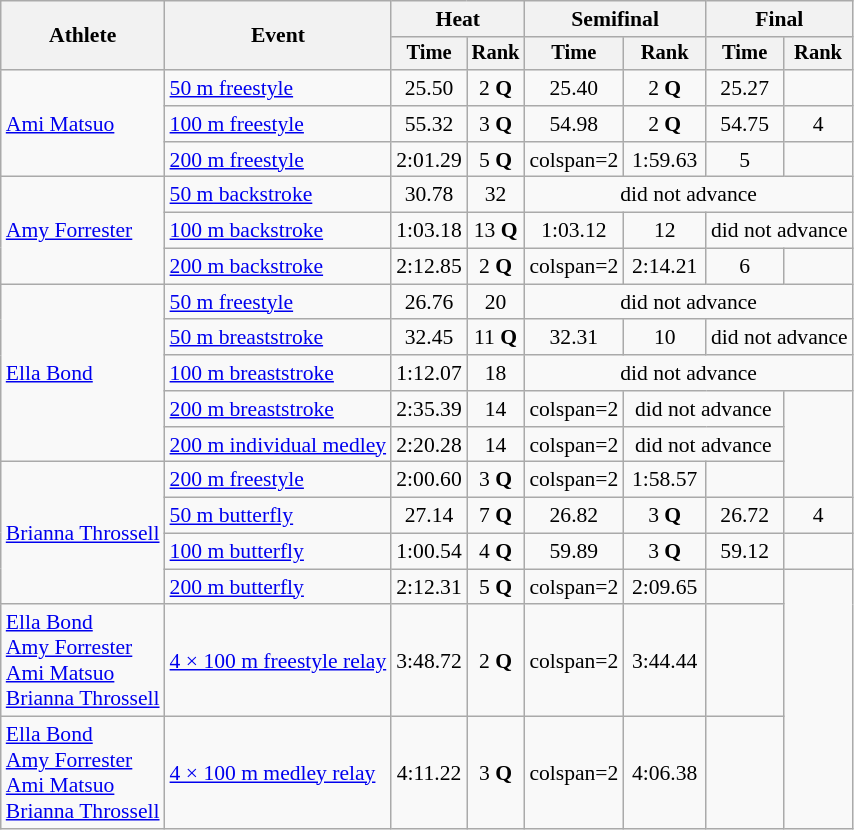<table class=wikitable style=font-size:90%>
<tr>
<th rowspan=2>Athlete</th>
<th rowspan=2>Event</th>
<th colspan=2>Heat</th>
<th colspan=2>Semifinal</th>
<th colspan=2>Final</th>
</tr>
<tr style=font-size:95%>
<th>Time</th>
<th>Rank</th>
<th>Time</th>
<th>Rank</th>
<th>Time</th>
<th>Rank</th>
</tr>
<tr align=center>
<td align=left rowspan=3><a href='#'>Ami Matsuo</a></td>
<td align=left><a href='#'>50 m freestyle</a></td>
<td>25.50</td>
<td>2 <strong>Q</strong></td>
<td>25.40</td>
<td>2 <strong>Q</strong></td>
<td>25.27</td>
<td></td>
</tr>
<tr align=center>
<td align=left><a href='#'>100 m freestyle</a></td>
<td>55.32</td>
<td>3 <strong>Q</strong></td>
<td>54.98</td>
<td>2 <strong>Q</strong></td>
<td>54.75</td>
<td>4</td>
</tr>
<tr align=center>
<td align=left><a href='#'>200 m freestyle</a></td>
<td>2:01.29</td>
<td>5 <strong>Q</strong></td>
<td>colspan=2 </td>
<td>1:59.63</td>
<td>5</td>
</tr>
<tr align=center>
<td align=left rowspan=3><a href='#'>Amy Forrester</a></td>
<td align=left><a href='#'>50 m backstroke</a></td>
<td>30.78</td>
<td>32</td>
<td colspan=4>did not advance</td>
</tr>
<tr align=center>
<td align=left><a href='#'>100 m backstroke</a></td>
<td>1:03.18</td>
<td>13 <strong>Q</strong></td>
<td>1:03.12</td>
<td>12</td>
<td colspan=2>did not advance</td>
</tr>
<tr align=center>
<td align=left><a href='#'>200 m backstroke</a></td>
<td>2:12.85</td>
<td>2 <strong>Q</strong></td>
<td>colspan=2 </td>
<td>2:14.21</td>
<td>6</td>
</tr>
<tr align=center>
<td align=left rowspan=5><a href='#'>Ella Bond</a></td>
<td align=left><a href='#'>50 m freestyle</a></td>
<td>26.76</td>
<td>20</td>
<td colspan=4>did not advance</td>
</tr>
<tr align=center>
<td align=left><a href='#'>50 m breaststroke</a></td>
<td>32.45</td>
<td>11 <strong>Q</strong></td>
<td>32.31</td>
<td>10</td>
<td colspan=2>did not advance</td>
</tr>
<tr align=center>
<td align=left><a href='#'>100 m breaststroke</a></td>
<td>1:12.07</td>
<td>18</td>
<td colspan=4>did not advance</td>
</tr>
<tr align=center>
<td align=left><a href='#'>200 m breaststroke</a></td>
<td>2:35.39</td>
<td>14</td>
<td>colspan=2 </td>
<td colspan=2>did not advance</td>
</tr>
<tr align=center>
<td align=left><a href='#'>200 m individual medley</a></td>
<td>2:20.28</td>
<td>14</td>
<td>colspan=2 </td>
<td colspan=2>did not advance</td>
</tr>
<tr align=center>
<td align=left rowspan=4><a href='#'>Brianna Throssell</a></td>
<td align=left><a href='#'>200 m freestyle</a></td>
<td>2:00.60</td>
<td>3 <strong>Q</strong></td>
<td>colspan=2 </td>
<td>1:58.57</td>
<td></td>
</tr>
<tr align=center>
<td align=left><a href='#'>50 m butterfly</a></td>
<td>27.14</td>
<td>7 <strong>Q</strong></td>
<td>26.82</td>
<td>3 <strong>Q</strong></td>
<td>26.72</td>
<td>4</td>
</tr>
<tr align=center>
<td align=left><a href='#'>100 m butterfly</a></td>
<td>1:00.54</td>
<td>4 <strong>Q</strong></td>
<td>59.89</td>
<td>3 <strong>Q</strong></td>
<td>59.12</td>
<td></td>
</tr>
<tr align=center>
<td align=left><a href='#'>200 m butterfly</a></td>
<td>2:12.31</td>
<td>5 <strong>Q</strong></td>
<td>colspan=2 </td>
<td>2:09.65</td>
<td></td>
</tr>
<tr align=center>
<td align=left><a href='#'>Ella Bond</a><br><a href='#'>Amy Forrester</a><br><a href='#'>Ami Matsuo</a><br><a href='#'>Brianna Throssell</a></td>
<td align=left><a href='#'>4 × 100 m freestyle relay</a></td>
<td>3:48.72</td>
<td>2 <strong>Q</strong></td>
<td>colspan=2 </td>
<td>3:44.44</td>
<td></td>
</tr>
<tr align=center>
<td align=left><a href='#'>Ella Bond</a><br><a href='#'>Amy Forrester</a><br><a href='#'>Ami Matsuo</a><br><a href='#'>Brianna Throssell</a></td>
<td align=left><a href='#'>4 × 100 m medley relay</a></td>
<td>4:11.22</td>
<td>3 <strong>Q</strong></td>
<td>colspan=2 </td>
<td>4:06.38</td>
<td></td>
</tr>
</table>
